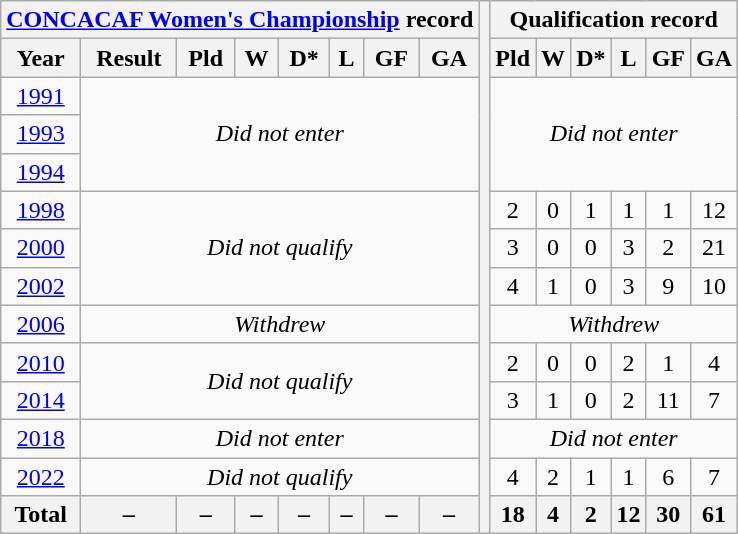<table class="wikitable" style="text-align: center;">
<tr>
<th colspan=8><a href='#'>CONCACAF Women's Championship</a> record</th>
<th rowspan=14></th>
<th colspan=6>Qualification record</th>
</tr>
<tr>
<th>Year</th>
<th>Result</th>
<th>Pld</th>
<th>W</th>
<th>D*</th>
<th>L</th>
<th>GF</th>
<th>GA</th>
<th>Pld</th>
<th>W</th>
<th>D*</th>
<th>L</th>
<th>GF</th>
<th>GA</th>
</tr>
<tr>
<td> <a href='#'>1991</a></td>
<td colspan=7 rowspan=3><em>Did not enter</em></td>
<td colspan=6 rowspan=3><em>Did not enter</em></td>
</tr>
<tr>
<td> <a href='#'>1993</a></td>
</tr>
<tr>
<td> <a href='#'>1994</a></td>
</tr>
<tr>
<td> <a href='#'>1998</a></td>
<td colspan=7 rowspan=3><em>Did not qualify</em></td>
<td>2</td>
<td>0</td>
<td>1</td>
<td>1</td>
<td>1</td>
<td>12</td>
</tr>
<tr>
<td> <a href='#'>2000</a></td>
<td>3</td>
<td>0</td>
<td>0</td>
<td>3</td>
<td>2</td>
<td>21</td>
</tr>
<tr>
<td> <a href='#'>2002</a></td>
<td>4</td>
<td>1</td>
<td>0</td>
<td>3</td>
<td>9</td>
<td>10</td>
</tr>
<tr>
<td> <a href='#'>2006</a></td>
<td colspan=7><em>Withdrew</em></td>
<td colspan=6><em>Withdrew</em></td>
</tr>
<tr>
<td> <a href='#'>2010</a></td>
<td colspan=7 rowspan=2><em>Did not qualify</em></td>
<td>2</td>
<td>0</td>
<td>0</td>
<td>2</td>
<td>1</td>
<td>4</td>
</tr>
<tr>
<td> <a href='#'>2014</a></td>
<td>3</td>
<td>1</td>
<td>0</td>
<td>2</td>
<td>11</td>
<td>7</td>
</tr>
<tr>
<td> <a href='#'>2018</a></td>
<td colspan=7><em>Did not enter</em></td>
<td colspan=6><em>Did not enter</em></td>
</tr>
<tr>
<td> <a href='#'>2022</a></td>
<td colspan=7><em>Did not qualify</em></td>
<td>4</td>
<td>2</td>
<td>1</td>
<td>1</td>
<td>6</td>
<td>7</td>
</tr>
<tr>
<th>Total</th>
<th>–</th>
<th>–</th>
<th>–</th>
<th>–</th>
<th>–</th>
<th>–</th>
<th>–</th>
<th>18</th>
<th>4</th>
<th>2</th>
<th>12</th>
<th>30</th>
<th>61</th>
</tr>
</table>
